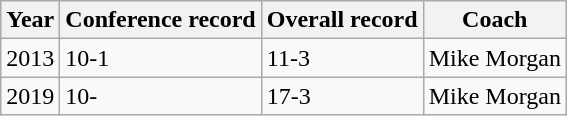<table class="wikitable sortable">
<tr>
<th>Year</th>
<th>Conference record</th>
<th>Overall record</th>
<th>Coach</th>
</tr>
<tr>
<td>2013</td>
<td>10-1</td>
<td>11-3</td>
<td>Mike Morgan</td>
</tr>
<tr>
<td>2019</td>
<td>10-</td>
<td>17-3</td>
<td>Mike Morgan</td>
</tr>
</table>
